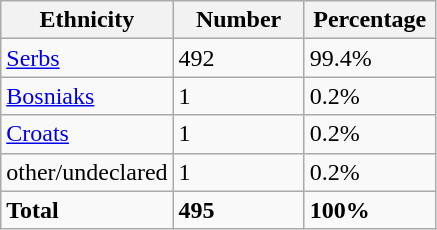<table class="wikitable">
<tr>
<th width="100px">Ethnicity</th>
<th width="80px">Number</th>
<th width="80px">Percentage</th>
</tr>
<tr>
<td><a href='#'>Serbs</a></td>
<td>492</td>
<td>99.4%</td>
</tr>
<tr>
<td><a href='#'>Bosniaks</a></td>
<td>1</td>
<td>0.2%</td>
</tr>
<tr>
<td><a href='#'>Croats</a></td>
<td>1</td>
<td>0.2%</td>
</tr>
<tr>
<td>other/undeclared</td>
<td>1</td>
<td>0.2%</td>
</tr>
<tr>
<td><strong>Total</strong></td>
<td><strong>495</strong></td>
<td><strong>100%</strong></td>
</tr>
</table>
